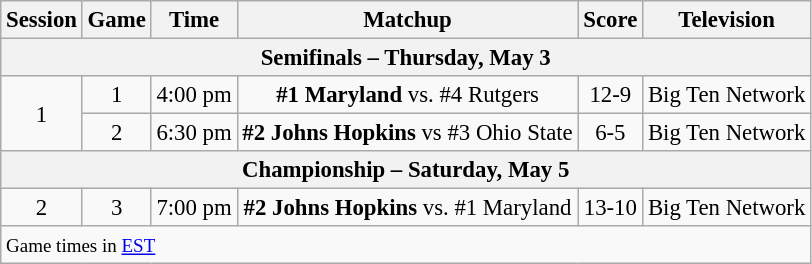<table class="wikitable" style="font-size: 95%">
<tr>
<th>Session</th>
<th>Game</th>
<th>Time</th>
<th>Matchup</th>
<th>Score</th>
<th>Television</th>
</tr>
<tr>
<th colspan=6>Semifinals – Thursday, May 3</th>
</tr>
<tr>
<td rowspan=2 align=center>1</td>
<td align=center>1</td>
<td align=right>4:00 pm</td>
<td align=center><strong>#1 Maryland</strong> vs. #4 Rutgers</td>
<td align=center>12-9</td>
<td rowspan=1 align=center>Big Ten Network</td>
</tr>
<tr>
<td align=center>2</td>
<td align=right>6:30 pm</td>
<td align=center><strong>#2 Johns Hopkins</strong> vs #3 Ohio State</td>
<td align=center>6-5</td>
<td rowspan=1 align=center>Big Ten Network</td>
</tr>
<tr>
<th colspan=6>Championship – Saturday, May 5</th>
</tr>
<tr>
<td rowspan=1 align=center>2</td>
<td align=center>3</td>
<td align=right>7:00 pm</td>
<td align=center><strong>#2 Johns Hopkins</strong> vs. #1 Maryland</td>
<td align=center>13-10</td>
<td rowspan=1 align=center>Big Ten Network</td>
</tr>
<tr>
<td colspan=6><small>Game times in <a href='#'>EST</a></small></td>
</tr>
</table>
